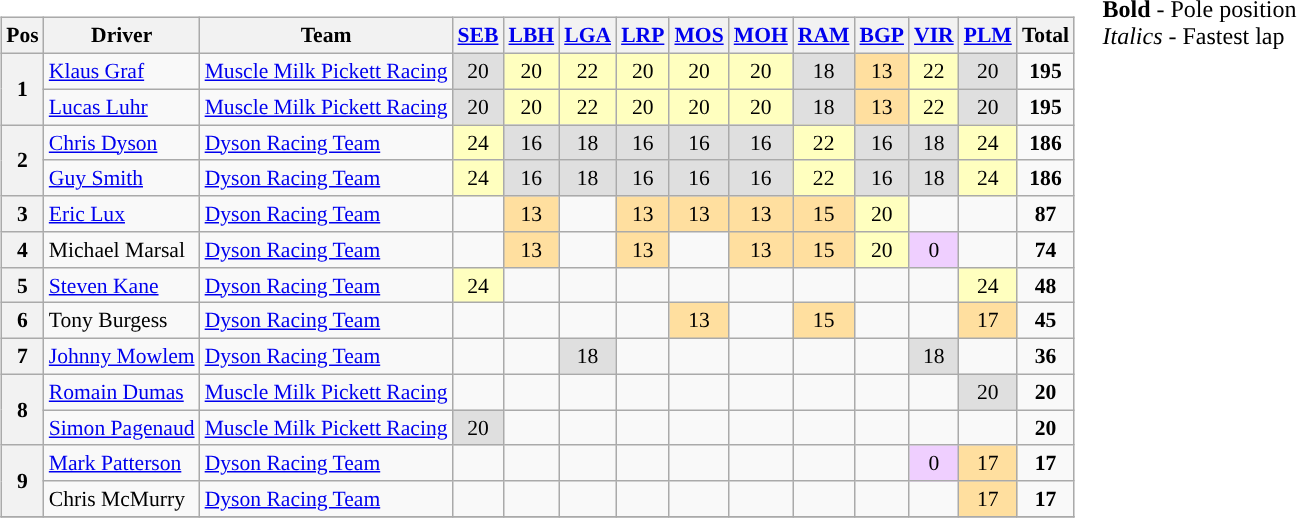<table>
<tr>
<td><br><table class="wikitable" style="font-size: 90%; text-align:center;">
<tr>
<th>Pos</th>
<th>Driver</th>
<th>Team</th>
<th><a href='#'>SEB</a></th>
<th><a href='#'>LBH</a></th>
<th><a href='#'>LGA</a></th>
<th><a href='#'>LRP</a></th>
<th><a href='#'>MOS</a></th>
<th><a href='#'>MOH</a></th>
<th><a href='#'>RAM</a></th>
<th><a href='#'>BGP</a></th>
<th><a href='#'>VIR</a></th>
<th><a href='#'>PLM</a></th>
<th>Total</th>
</tr>
<tr>
<th rowspan=2>1</th>
<td align=left> <a href='#'>Klaus Graf</a></td>
<td align=left> <a href='#'>Muscle Milk Pickett Racing</a></td>
<td style="background:#DFDFDF;”">20</td>
<td style="background:#FFFFBF;”">20</td>
<td style="background:#FFFFBF;”">22</td>
<td style="background:#FFFFBF;”">20</td>
<td style="background:#FFFFBF;”">20</td>
<td style="background:#FFFFBF;”">20</td>
<td style="background:#DFDFDF;">18</td>
<td style="background:#FFDF9F;”">13</td>
<td style="background:#FFFFBF;”">22</td>
<td style="background:#DFDFDF;">20</td>
<td><strong>195</strong></td>
</tr>
<tr>
<td align=left> <a href='#'>Lucas Luhr</a></td>
<td align=left> <a href='#'>Muscle Milk Pickett Racing</a></td>
<td style="background:#DFDFDF;”">20</td>
<td style="background:#FFFFBF;”">20</td>
<td style="background:#FFFFBF;”">22</td>
<td style="background:#FFFFBF;”">20</td>
<td style="background:#FFFFBF;”">20</td>
<td style="background:#FFFFBF;”">20</td>
<td style="background:#DFDFDF;">18</td>
<td style="background:#FFDF9F;”">13</td>
<td style="background:#FFFFBF;”">22</td>
<td style="background:#DFDFDF;">20</td>
<td><strong>195</strong></td>
</tr>
<tr>
<th rowspan=2>2</th>
<td align=left> <a href='#'>Chris Dyson</a></td>
<td align=left> <a href='#'>Dyson Racing Team</a></td>
<td style="background:#FFFFBF;”">24</td>
<td style="background:#DFDFDF;">16</td>
<td style="background:#DFDFDF;">18</td>
<td style="background:#DFDFDF;">16</td>
<td style="background:#DFDFDF;">16</td>
<td style="background:#DFDFDF;">16</td>
<td style="background:#FFFFBF;”">22</td>
<td style="background:#DFDFDF;">16</td>
<td style="background:#DFDFDF;">18</td>
<td style="background:#FFFFBF;”">24</td>
<td><strong>186</strong></td>
</tr>
<tr>
<td align=left> <a href='#'>Guy Smith</a></td>
<td align=left> <a href='#'>Dyson Racing Team</a></td>
<td style="background:#FFFFBF;”">24</td>
<td style="background:#DFDFDF;">16</td>
<td style="background:#DFDFDF;">18</td>
<td style="background:#DFDFDF;">16</td>
<td style="background:#DFDFDF;">16</td>
<td style="background:#DFDFDF;">16</td>
<td style="background:#FFFFBF;”">22</td>
<td style="background:#DFDFDF;">16</td>
<td style="background:#DFDFDF;">18</td>
<td style="background:#FFFFBF;”">24</td>
<td><strong>186</strong></td>
</tr>
<tr>
<th>3</th>
<td align=left> <a href='#'>Eric Lux</a></td>
<td align=left> <a href='#'>Dyson Racing Team</a></td>
<td></td>
<td style="background:#FFDF9F;”">13</td>
<td></td>
<td style="background:#FFDF9F;”">13</td>
<td style="background:#FFDF9F;”">13</td>
<td style="background:#FFDF9F;”">13</td>
<td style="background:#FFDF9F;”">15</td>
<td style="background:#FFFFBF;”">20</td>
<td></td>
<td></td>
<td><strong>87</strong></td>
</tr>
<tr>
<th>4</th>
<td align=left> Michael Marsal</td>
<td align=left> <a href='#'>Dyson Racing Team</a></td>
<td></td>
<td style="background:#FFDF9F;”">13</td>
<td></td>
<td style="background:#FFDF9F;”">13</td>
<td></td>
<td style="background:#FFDF9F;”">13</td>
<td style="background:#FFDF9F;”">15</td>
<td style="background:#FFFFBF;”">20</td>
<td style="background:#EFCFFF;">0</td>
<td></td>
<td><strong>74</strong></td>
</tr>
<tr>
<th>5</th>
<td align=left> <a href='#'>Steven Kane</a></td>
<td align=left> <a href='#'>Dyson Racing Team</a></td>
<td style="background:#FFFFBF;”">24</td>
<td></td>
<td></td>
<td></td>
<td></td>
<td></td>
<td></td>
<td></td>
<td></td>
<td style="background:#FFFFBF;”">24</td>
<td><strong>48</strong></td>
</tr>
<tr>
<th>6</th>
<td align=left> Tony Burgess</td>
<td align=left> <a href='#'>Dyson Racing Team</a></td>
<td></td>
<td></td>
<td></td>
<td></td>
<td style="background:#FFDF9F;”">13</td>
<td></td>
<td style="background:#FFDF9F;”">15</td>
<td></td>
<td></td>
<td style="background:#FFDF9F;”">17</td>
<td><strong>45</strong></td>
</tr>
<tr>
<th>7</th>
<td align=left> <a href='#'>Johnny Mowlem</a></td>
<td align=left> <a href='#'>Dyson Racing Team</a></td>
<td></td>
<td></td>
<td style="background:#DFDFDF;">18</td>
<td></td>
<td></td>
<td></td>
<td></td>
<td></td>
<td style="background:#DFDFDF;">18</td>
<td></td>
<td><strong>36</strong></td>
</tr>
<tr>
<th rowspan=2>8</th>
<td align=left> <a href='#'>Romain Dumas</a></td>
<td align=left> <a href='#'>Muscle Milk Pickett Racing</a></td>
<td></td>
<td></td>
<td></td>
<td></td>
<td></td>
<td></td>
<td></td>
<td></td>
<td></td>
<td style="background:#DFDFDF;">20</td>
<td><strong>20</strong></td>
</tr>
<tr>
<td align=left> <a href='#'>Simon Pagenaud</a></td>
<td align=left> <a href='#'>Muscle Milk Pickett Racing</a></td>
<td style="background:#DFDFDF;">20</td>
<td></td>
<td></td>
<td></td>
<td></td>
<td></td>
<td></td>
<td></td>
<td></td>
<td></td>
<td><strong>20</strong></td>
</tr>
<tr>
<th rowspan=2>9</th>
<td align=left> <a href='#'>Mark Patterson</a></td>
<td align=left> <a href='#'>Dyson Racing Team</a></td>
<td></td>
<td></td>
<td></td>
<td></td>
<td></td>
<td></td>
<td></td>
<td></td>
<td style="background:#EFCFFF;">0</td>
<td style="background:#FFDF9F;”">17</td>
<td><strong>17</strong></td>
</tr>
<tr>
<td align=left> Chris McMurry</td>
<td align=left> <a href='#'>Dyson Racing Team</a></td>
<td></td>
<td></td>
<td></td>
<td></td>
<td></td>
<td></td>
<td></td>
<td></td>
<td></td>
<td style="background:#FFDF9F;”">17</td>
<td><strong>17</strong></td>
</tr>
<tr>
</tr>
</table>
</td>
<td valign="top"><br>
<span><strong>Bold</strong> - Pole position<br>
<em>Italics</em> - Fastest lap</span></td>
</tr>
</table>
